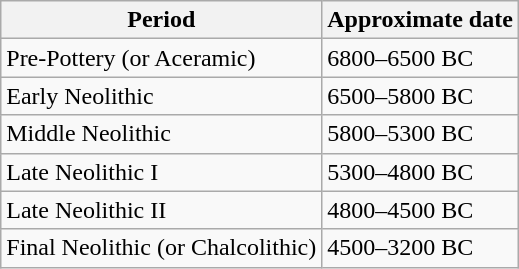<table class="wikitable">
<tr>
<th>Period</th>
<th>Approximate date</th>
</tr>
<tr>
<td>Pre-Pottery (or Aceramic)</td>
<td>6800–6500 BC</td>
</tr>
<tr>
<td>Early Neolithic</td>
<td>6500–5800 BC</td>
</tr>
<tr>
<td>Middle Neolithic</td>
<td>5800–5300 BC</td>
</tr>
<tr>
<td>Late Neolithic I</td>
<td>5300–4800 BC</td>
</tr>
<tr>
<td>Late Neolithic II</td>
<td>4800–4500 BC</td>
</tr>
<tr>
<td>Final Neolithic (or Chalcolithic)</td>
<td>4500–3200 BC</td>
</tr>
</table>
